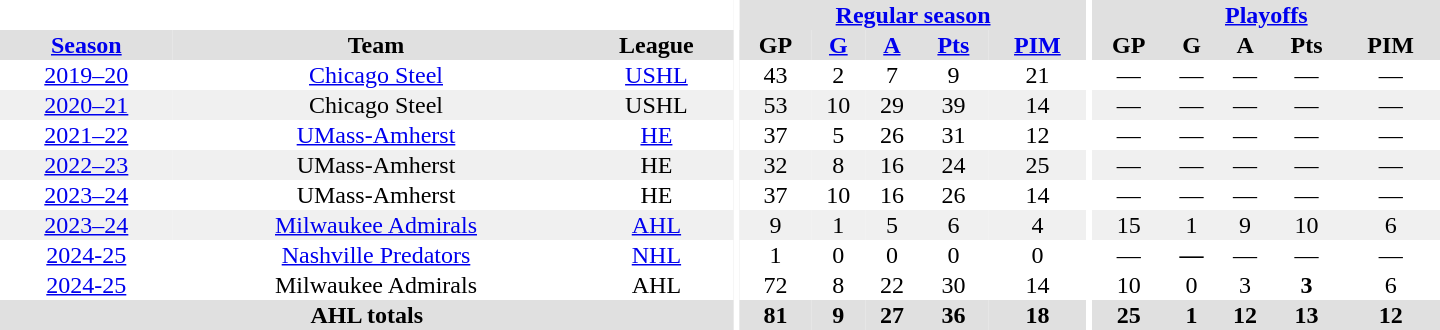<table border="0" cellpadding="1" cellspacing="0" style="text-align:center; width:60em">
<tr bgcolor="#e0e0e0">
<th colspan="3" bgcolor="#ffffff"></th>
<th rowspan="102" bgcolor="#ffffff"></th>
<th colspan="5"><a href='#'>Regular season</a></th>
<th rowspan="102" bgcolor="#ffffff"></th>
<th colspan="5"><a href='#'>Playoffs</a></th>
</tr>
<tr bgcolor="#e0e0e0">
<th><a href='#'>Season</a></th>
<th>Team</th>
<th>League</th>
<th>GP</th>
<th><a href='#'>G</a></th>
<th><a href='#'>A</a></th>
<th><a href='#'>Pts</a></th>
<th><a href='#'>PIM</a></th>
<th>GP</th>
<th>G</th>
<th>A</th>
<th>Pts</th>
<th>PIM</th>
</tr>
<tr>
<td><a href='#'>2019–20</a></td>
<td><a href='#'>Chicago Steel</a></td>
<td><a href='#'>USHL</a></td>
<td>43</td>
<td>2</td>
<td>7</td>
<td>9</td>
<td>21</td>
<td>—</td>
<td>—</td>
<td>—</td>
<td>—</td>
<td>—</td>
</tr>
<tr bgcolor="#f0f0f0">
<td><a href='#'>2020–21</a></td>
<td>Chicago Steel</td>
<td>USHL</td>
<td>53</td>
<td>10</td>
<td>29</td>
<td>39</td>
<td>14</td>
<td>—</td>
<td>—</td>
<td>—</td>
<td>—</td>
<td>—</td>
</tr>
<tr>
<td><a href='#'>2021–22</a></td>
<td><a href='#'>UMass-Amherst</a></td>
<td><a href='#'>HE</a></td>
<td>37</td>
<td>5</td>
<td>26</td>
<td>31</td>
<td>12</td>
<td>—</td>
<td>—</td>
<td>—</td>
<td>—</td>
<td>—</td>
</tr>
<tr bgcolor="#f0f0f0">
<td><a href='#'>2022–23</a></td>
<td>UMass-Amherst</td>
<td>HE</td>
<td>32</td>
<td>8</td>
<td>16</td>
<td>24</td>
<td>25</td>
<td>—</td>
<td>—</td>
<td>—</td>
<td>—</td>
<td>—</td>
</tr>
<tr>
<td><a href='#'>2023–24</a></td>
<td>UMass-Amherst</td>
<td>HE</td>
<td>37</td>
<td>10</td>
<td>16</td>
<td>26</td>
<td>14</td>
<td>—</td>
<td>—</td>
<td>—</td>
<td>—</td>
<td>—</td>
</tr>
<tr bgcolor="#f0f0f0">
<td><a href='#'>2023–24</a></td>
<td><a href='#'>Milwaukee Admirals</a></td>
<td><a href='#'>AHL</a></td>
<td>9</td>
<td>1</td>
<td>5</td>
<td>6</td>
<td>4</td>
<td>15</td>
<td>1</td>
<td>9</td>
<td>10</td>
<td>6</td>
</tr>
<tr>
<td><a href='#'>2024-25</a></td>
<td><a href='#'>Nashville Predators</a></td>
<td><a href='#'>NHL</a></td>
<td>1</td>
<td>0</td>
<td>0</td>
<td>0</td>
<td>0</td>
<td>—</td>
<th>—</th>
<td>—</td>
<td>—</td>
<td>—</td>
</tr>
<tr>
<td><a href='#'>2024-25</a></td>
<td>Milwaukee Admirals</td>
<td>AHL</td>
<td>72</td>
<td>8</td>
<td>22</td>
<td>30</td>
<td>14</td>
<td>10</td>
<td>0</td>
<td>3</td>
<th>3</th>
<td>6</td>
</tr>
<tr bgcolor="#e0e0e0">
<th colspan="3">AHL totals</th>
<th>81</th>
<th>9</th>
<th>27</th>
<th>36</th>
<th>18</th>
<th>25</th>
<th>1</th>
<th>12</th>
<th>13</th>
<th>12</th>
</tr>
</table>
